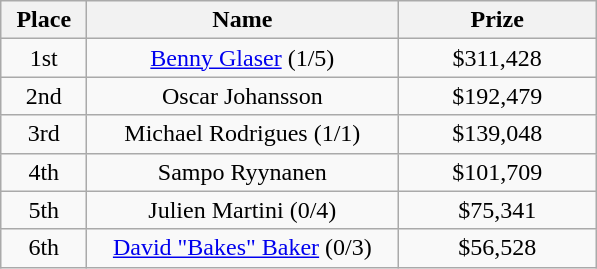<table class="wikitable">
<tr>
<th width="50">Place</th>
<th width="200">Name</th>
<th width="125">Prize</th>
</tr>
<tr>
<td align = "center">1st</td>
<td align = "center"> <a href='#'>Benny Glaser</a> (1/5)</td>
<td align = "center">$311,428</td>
</tr>
<tr>
<td align = "center">2nd</td>
<td align = "center"> Oscar Johansson</td>
<td align = "center">$192,479</td>
</tr>
<tr>
<td align = "center">3rd</td>
<td align = "center"> Michael Rodrigues (1/1)</td>
<td align = "center">$139,048</td>
</tr>
<tr>
<td align = "center">4th</td>
<td align = "center"> Sampo Ryynanen</td>
<td align = "center">$101,709</td>
</tr>
<tr>
<td align = "center">5th</td>
<td align = "center"> Julien Martini (0/4)</td>
<td align = "center">$75,341</td>
</tr>
<tr>
<td align = "center">6th</td>
<td align = "center"> <a href='#'>David "Bakes" Baker</a> (0/3)</td>
<td align = "center">$56,528</td>
</tr>
</table>
